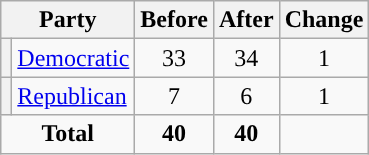<table class="wikitable" style="text-align:center;">
<tr>
<th colspan="2">Party</th>
<th>Before</th>
<th>After</th>
<th>Change</th>
</tr>
<tr>
<th style="background-color:"></th>
<td style="text-align:left;"><a href='#'>Democratic</a></td>
<td>33</td>
<td>34</td>
<td> 1</td>
</tr>
<tr>
<th style="background-color:"></th>
<td style="text-align:left;"><a href='#'>Republican</a></td>
<td>7</td>
<td>6</td>
<td> 1</td>
</tr>
<tr>
<td colspan="2"><strong>Total</strong></td>
<td><strong>40</strong></td>
<td><strong>40</strong></td>
<td></td>
</tr>
</table>
